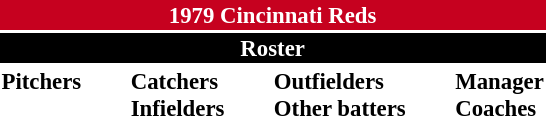<table class="toccolours" style="font-size: 95%;">
<tr>
<th colspan="10" style="background-color: #c6011f; color: white; text-align: center;">1979 Cincinnati Reds</th>
</tr>
<tr>
<td colspan="10" style="background-color: black; color: white; text-align: center;"><strong>Roster</strong></td>
</tr>
<tr>
<td valign="top"><strong>Pitchers</strong><br>












</td>
<td width="25px"></td>
<td valign="top"><strong>Catchers</strong><br>

<strong>Infielders</strong>








</td>
<td width="25px"></td>
<td valign="top"><strong>Outfielders</strong><br>








<strong>Other batters</strong>
</td>
<td width="25px"></td>
<td valign="top"><strong>Manager</strong><br>
<strong>Coaches</strong>



</td>
</tr>
</table>
